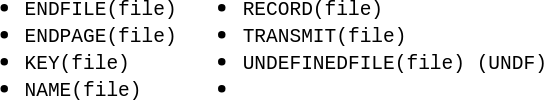<table>
<tr>
<td><br><ul><li><code>ENDFILE(file)</code></li><li><code>ENDPAGE(file)</code></li><li><code>KEY(file)</code></li><li><code>NAME(file)</code></li></ul></td>
<td><br><ul><li><code>RECORD(file)</code></li><li><code>TRANSMIT(file)</code></li><li><code>UNDEFINEDFILE(file) (UNDF)</code></li><li></li></ul></td>
</tr>
</table>
